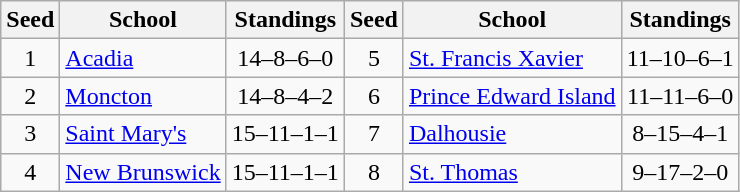<table class="wikitable">
<tr>
<th>Seed</th>
<th>School</th>
<th>Standings</th>
<th>Seed</th>
<th>School</th>
<th>Standings</th>
</tr>
<tr>
<td align=center>1</td>
<td><a href='#'>Acadia</a></td>
<td align=center>14–8–6–0</td>
<td align=center>5</td>
<td><a href='#'>St. Francis Xavier</a></td>
<td align=center>11–10–6–1</td>
</tr>
<tr>
<td align=center>2</td>
<td><a href='#'>Moncton</a></td>
<td align=center>14–8–4–2</td>
<td align=center>6</td>
<td><a href='#'>Prince Edward Island</a></td>
<td align=center>11–11–6–0</td>
</tr>
<tr>
<td align=center>3</td>
<td><a href='#'>Saint Mary's</a></td>
<td align=center>15–11–1–1</td>
<td align=center>7</td>
<td><a href='#'>Dalhousie</a></td>
<td align=center>8–15–4–1</td>
</tr>
<tr>
<td align=center>4</td>
<td><a href='#'>New Brunswick</a></td>
<td align=center>15–11–1–1</td>
<td align=center>8</td>
<td><a href='#'>St. Thomas</a></td>
<td align=center>9–17–2–0</td>
</tr>
</table>
